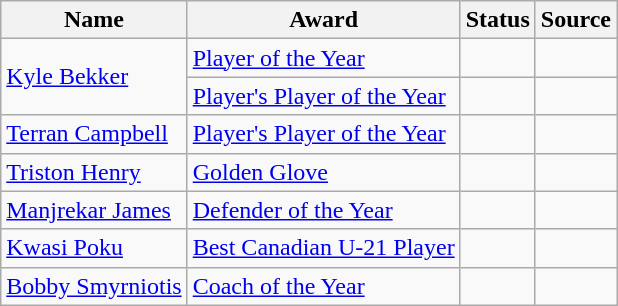<table class="wikitable">
<tr>
<th>Name</th>
<th>Award</th>
<th>Status</th>
<th>Source</th>
</tr>
<tr>
<td rowspan="2"><a href='#'>Kyle Bekker</a></td>
<td><a href='#'>Player of the Year</a></td>
<td></td>
<td></td>
</tr>
<tr>
<td><a href='#'>Player's Player of the Year</a></td>
<td></td>
<td></td>
</tr>
<tr>
<td><a href='#'>Terran Campbell</a></td>
<td><a href='#'>Player's Player of the Year</a></td>
<td></td>
<td></td>
</tr>
<tr>
<td><a href='#'>Triston Henry</a></td>
<td><a href='#'>Golden Glove</a></td>
<td></td>
<td></td>
</tr>
<tr>
<td><a href='#'>Manjrekar James</a></td>
<td><a href='#'>Defender of the Year</a></td>
<td></td>
<td></td>
</tr>
<tr>
<td><a href='#'>Kwasi Poku</a></td>
<td><a href='#'>Best Canadian U-21 Player</a></td>
<td></td>
<td></td>
</tr>
<tr>
<td><a href='#'>Bobby Smyrniotis</a></td>
<td><a href='#'>Coach of the Year</a></td>
<td></td>
<td></td>
</tr>
</table>
